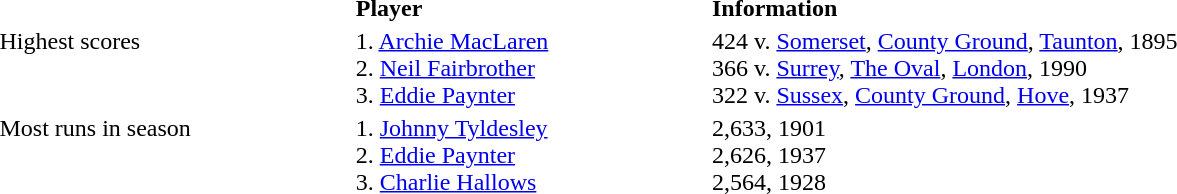<table width=100%>
<tr>
<th align=left width=15%></th>
<th align=left width=15%>Player</th>
<th align=left width=50%>Information</th>
</tr>
<tr>
<td align=left valign=top>Highest scores</td>
<td align=left>1. <a href='#'>Archie MacLaren</a><br>2. <a href='#'>Neil Fairbrother</a><br>3. <a href='#'>Eddie Paynter</a></td>
<td align=left>424 v. <a href='#'>Somerset</a>, <a href='#'>County Ground</a>, <a href='#'>Taunton</a>, 1895<br>366 v. <a href='#'>Surrey</a>, <a href='#'>The Oval</a>, <a href='#'>London</a>, 1990<br>322 v. <a href='#'>Sussex</a>, <a href='#'>County Ground</a>, <a href='#'>Hove</a>, 1937</td>
</tr>
<tr>
<td align=left valign=top>Most runs in season</td>
<td align=left>1. <a href='#'>Johnny Tyldesley</a><br>2. <a href='#'>Eddie Paynter</a><br>3. <a href='#'>Charlie Hallows</a></td>
<td align=left>2,633, 1901<br>2,626, 1937<br>2,564, 1928</td>
</tr>
</table>
